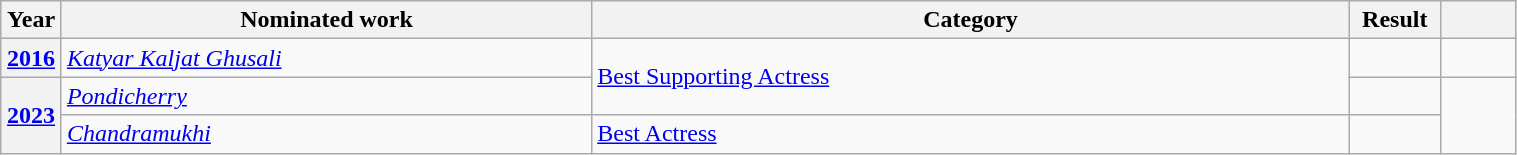<table class="wikitable plainrowheaders" style="width:80%;">
<tr>
<th scope="col" style="width:4%;">Year</th>
<th scope="col" style="width:35%;">Nominated work</th>
<th scope="col" style="width:50%;">Category</th>
<th scope="col" style="width:6%;">Result</th>
<th scope="col" style="width:6%;"></th>
</tr>
<tr>
<th scope="row"><a href='#'>2016</a></th>
<td><em><a href='#'>Katyar Kaljat Ghusali</a></em></td>
<td rowspan="2"><a href='#'>Best Supporting Actress</a></td>
<td></td>
<td style="text-align:center;"></td>
</tr>
<tr>
<th rowspan="2" scope="row"><a href='#'>2023</a></th>
<td><em><a href='#'>Pondicherry</a></em></td>
<td></td>
<td rowspan="2" style="text-align:center;"></td>
</tr>
<tr>
<td><em><a href='#'>Chandramukhi</a></em></td>
<td><a href='#'>Best Actress</a></td>
<td></td>
</tr>
</table>
